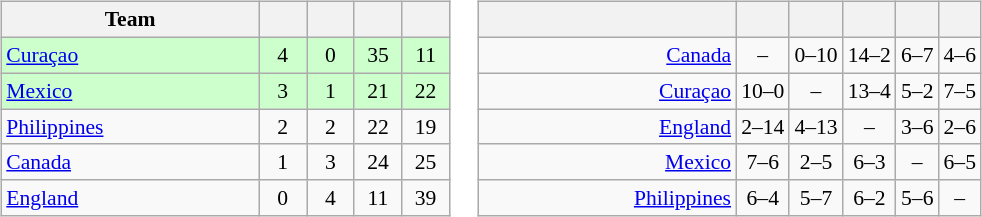<table>
<tr>
<td><br><table class="wikitable" style="text-align: center; font-size: 90%;">
<tr>
<th width=165>Team</th>
<th width=25></th>
<th width=25></th>
<th width=25></th>
<th width=25></th>
</tr>
<tr bgcolor="#ccffcc">
<td align="left"> <a href='#'>Curaçao</a></td>
<td>4</td>
<td>0</td>
<td>35</td>
<td>11</td>
</tr>
<tr bgcolor="#ccffcc">
<td align="left"> <a href='#'>Mexico</a></td>
<td>3</td>
<td>1</td>
<td>21</td>
<td>22</td>
</tr>
<tr>
<td align="left"> <a href='#'>Philippines</a></td>
<td>2</td>
<td>2</td>
<td>22</td>
<td>19</td>
</tr>
<tr>
<td align="left"> <a href='#'>Canada</a></td>
<td>1</td>
<td>3</td>
<td>24</td>
<td>25</td>
</tr>
<tr>
<td align="left"> <a href='#'>England</a></td>
<td>0</td>
<td>4</td>
<td>11</td>
<td>39</td>
</tr>
</table>
</td>
<td><br><table class="wikitable" style="text-align:center; font-size:90%;">
<tr>
<th width=165> </th>
<th></th>
<th></th>
<th></th>
<th></th>
<th></th>
</tr>
<tr>
<td style="text-align:right;"><a href='#'>Canada</a> </td>
<td>–</td>
<td>0–10</td>
<td>14–2</td>
<td>6–7</td>
<td>4–6</td>
</tr>
<tr>
<td style="text-align:right;"><a href='#'>Curaçao</a> </td>
<td>10–0</td>
<td>–</td>
<td>13–4</td>
<td>5–2</td>
<td>7–5</td>
</tr>
<tr>
<td style="text-align:right;"><a href='#'>England</a> </td>
<td>2–14</td>
<td>4–13</td>
<td>–</td>
<td>3–6</td>
<td>2–6</td>
</tr>
<tr>
<td style="text-align:right;"><a href='#'>Mexico</a> </td>
<td>7–6</td>
<td>2–5</td>
<td>6–3</td>
<td>–</td>
<td>6–5</td>
</tr>
<tr>
<td style="text-align:right;"><a href='#'>Philippines</a> </td>
<td>6–4</td>
<td>5–7</td>
<td>6–2</td>
<td>5–6</td>
<td>–</td>
</tr>
</table>
</td>
</tr>
</table>
